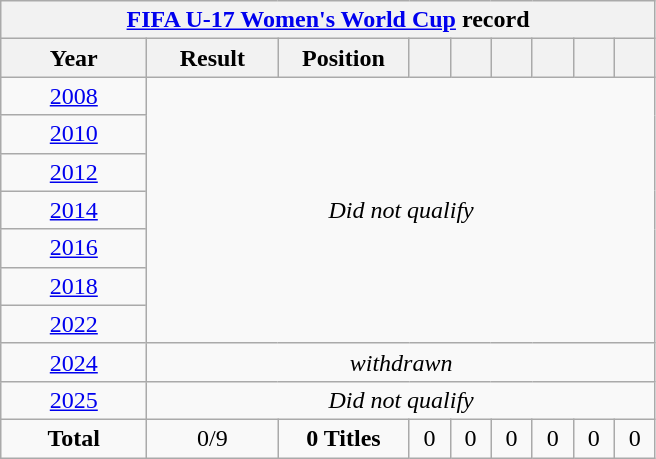<table class="wikitable" style="text-align: center;">
<tr>
<th colspan="9"><a href='#'>FIFA U-17 Women's World Cup</a> record</th>
</tr>
<tr>
<th width="90">Year</th>
<th width="80">Result</th>
<th width="80">Position</th>
<th width="20"></th>
<th width="20"></th>
<th width="20"></th>
<th width="20"></th>
<th width="20"></th>
<th width="20"></th>
</tr>
<tr>
<td> <a href='#'>2008</a></td>
<td rowspan=7 colspan=8><em>Did not qualify</em></td>
</tr>
<tr>
<td> <a href='#'>2010</a></td>
</tr>
<tr>
<td> <a href='#'>2012</a></td>
</tr>
<tr>
<td> <a href='#'>2014</a></td>
</tr>
<tr>
<td> <a href='#'>2016</a></td>
</tr>
<tr>
<td> <a href='#'>2018</a></td>
</tr>
<tr>
<td> <a href='#'>2022</a></td>
</tr>
<tr>
<td> <a href='#'>2024</a></td>
<td colspan=8><em>withdrawn</em></td>
</tr>
<tr>
<td> <a href='#'>2025</a></td>
<td colspan=8><em>Did not qualify</em></td>
</tr>
<tr>
<td><strong>Total</strong></td>
<td>0/9</td>
<td><strong>0 Titles</strong></td>
<td>0</td>
<td>0</td>
<td>0</td>
<td>0</td>
<td>0</td>
<td>0</td>
</tr>
</table>
